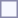<table style="border:1px solid #8888aa; background-color:#f7f8ff; padding:5px; font-size:95%; margin: 0px 12px 12px 0px;">
</table>
